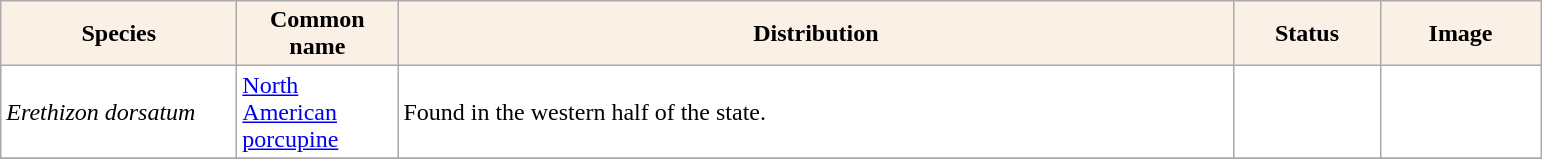<table class="sortable wikitable plainrowheaders" border="0" style="background:#ffffff" align="top" class="sortable wikitable">
<tr ->
<th scope="col" style="background-color:Linen; color:Black" width=150 px>Species</th>
<th scope="col" style="background-color:Linen; color:Black" width=100 px>Common name</th>
<th scope="col" style="background:Linen; color:Black" width=550 px>Distribution</th>
<th scope="col" style="background-color:Linen; color:Black" width=90 px>Status</th>
<th scope="col" style="background:Linen; color:Black" width=100 px>Image</th>
</tr>
<tr>
<td !scope="row" style="background:#ffffff"><em>Erethizon dorsatum</em></td>
<td><a href='#'>North American porcupine</a></td>
<td>Found in the western half of the state.</td>
<td></td>
<td></td>
</tr>
<tr>
</tr>
</table>
